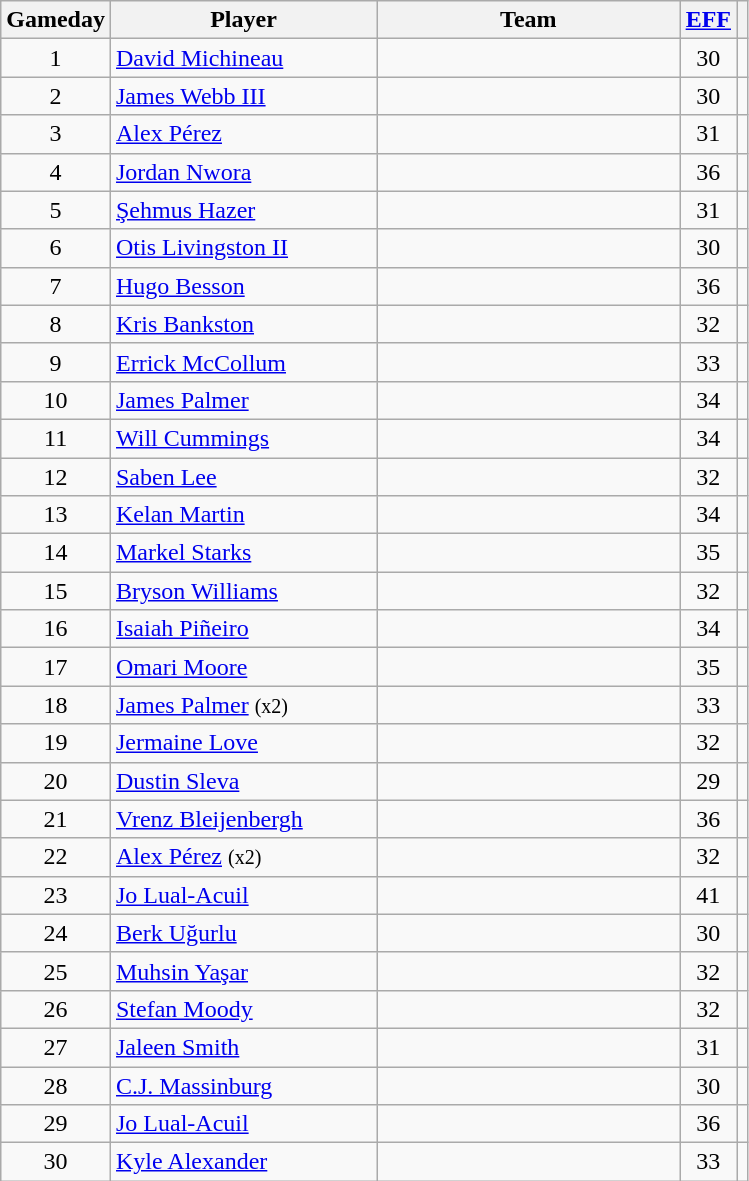<table class="wikitable sortable" style="text-align:center;">
<tr>
<th>Gameday</th>
<th width=170>Player</th>
<th width=195>Team</th>
<th><a href='#'>EFF</a></th>
<th></th>
</tr>
<tr>
<td>1</td>
<td align=left> <a href='#'>David Michineau</a></td>
<td align=left></td>
<td>30</td>
<td></td>
</tr>
<tr>
<td>2</td>
<td align=left> <a href='#'>James Webb III</a></td>
<td align=left></td>
<td>30</td>
<td></td>
</tr>
<tr>
<td>3</td>
<td align=left> <a href='#'>Alex Pérez</a></td>
<td align=left></td>
<td>31</td>
<td></td>
</tr>
<tr>
<td>4</td>
<td align=left> <a href='#'>Jordan Nwora</a></td>
<td align=left></td>
<td>36</td>
<td></td>
</tr>
<tr>
<td>5</td>
<td align=left> <a href='#'>Şehmus Hazer</a></td>
<td align=left></td>
<td>31</td>
<td></td>
</tr>
<tr>
<td>6</td>
<td align=left> <a href='#'>Otis Livingston II</a></td>
<td align=left></td>
<td>30</td>
<td></td>
</tr>
<tr>
<td>7</td>
<td align=left> <a href='#'>Hugo Besson</a></td>
<td align=left></td>
<td>36</td>
<td></td>
</tr>
<tr>
<td>8</td>
<td align=left> <a href='#'>Kris Bankston</a></td>
<td align=left></td>
<td>32</td>
<td></td>
</tr>
<tr>
<td>9</td>
<td align=left> <a href='#'>Errick McCollum</a></td>
<td align=left></td>
<td>33</td>
<td></td>
</tr>
<tr>
<td>10</td>
<td align=left> <a href='#'>James Palmer</a></td>
<td align=left></td>
<td>34</td>
<td></td>
</tr>
<tr>
<td>11</td>
<td align=left> <a href='#'>Will Cummings</a></td>
<td align=left></td>
<td>34</td>
<td></td>
</tr>
<tr>
<td>12</td>
<td align=left> <a href='#'>Saben Lee</a></td>
<td align=left></td>
<td>32</td>
<td></td>
</tr>
<tr>
<td>13</td>
<td align=left> <a href='#'>Kelan Martin</a></td>
<td align=left></td>
<td>34</td>
<td></td>
</tr>
<tr>
<td>14</td>
<td align=left> <a href='#'>Markel Starks</a></td>
<td align=left></td>
<td>35</td>
<td></td>
</tr>
<tr>
<td>15</td>
<td align=left> <a href='#'>Bryson Williams</a></td>
<td align=left></td>
<td>32</td>
<td></td>
</tr>
<tr>
<td>16</td>
<td align=left> <a href='#'>Isaiah Piñeiro</a></td>
<td align=left></td>
<td>34</td>
<td></td>
</tr>
<tr>
<td>17</td>
<td align=left> <a href='#'>Omari Moore</a></td>
<td align=left></td>
<td>35</td>
<td></td>
</tr>
<tr>
<td>18</td>
<td align=left> <a href='#'>James Palmer</a> <small>(x2)</small></td>
<td align=left></td>
<td>33</td>
<td></td>
</tr>
<tr>
<td>19</td>
<td align=left> <a href='#'>Jermaine Love</a></td>
<td align=left></td>
<td>32</td>
<td></td>
</tr>
<tr>
<td>20</td>
<td align=left> <a href='#'>Dustin Sleva</a></td>
<td align=left></td>
<td>29</td>
<td></td>
</tr>
<tr>
<td>21</td>
<td align=left> <a href='#'>Vrenz Bleijenbergh</a></td>
<td align=left></td>
<td>36</td>
<td></td>
</tr>
<tr>
<td>22</td>
<td align=left> <a href='#'>Alex Pérez</a> <small>(x2)</small></td>
<td align=left></td>
<td>32</td>
<td></td>
</tr>
<tr>
<td>23</td>
<td align=left> <a href='#'>Jo Lual-Acuil</a></td>
<td align=left></td>
<td>41</td>
<td></td>
</tr>
<tr>
<td>24</td>
<td align=left> <a href='#'>Berk Uğurlu</a></td>
<td align=left></td>
<td>30</td>
<td></td>
</tr>
<tr>
<td>25</td>
<td align=left> <a href='#'>Muhsin Yaşar</a></td>
<td align=left></td>
<td>32</td>
<td></td>
</tr>
<tr>
<td>26</td>
<td align=left> <a href='#'>Stefan Moody</a></td>
<td align=left></td>
<td>32</td>
<td></td>
</tr>
<tr>
<td>27</td>
<td align=left> <a href='#'>Jaleen Smith</a></td>
<td align=left></td>
<td>31</td>
<td></td>
</tr>
<tr>
<td>28</td>
<td align=left> <a href='#'>C.J. Massinburg</a></td>
<td align=left></td>
<td>30</td>
<td></td>
</tr>
<tr>
<td>29</td>
<td align=left> <a href='#'>Jo Lual-Acuil</a></td>
<td align=left></td>
<td>36</td>
<td></td>
</tr>
<tr>
<td>30</td>
<td align=left> <a href='#'>Kyle Alexander</a></td>
<td align=left></td>
<td>33</td>
<td></td>
</tr>
</table>
